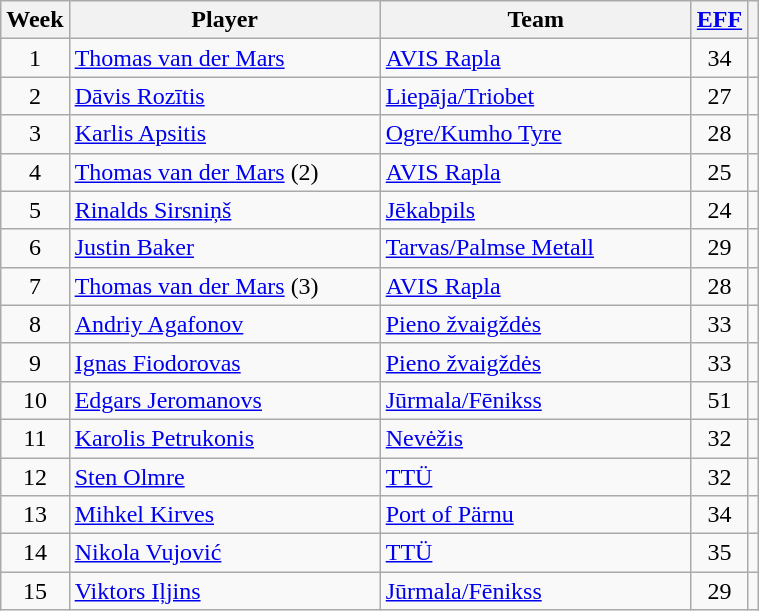<table class="wikitable sortable" style="text-align: center;">
<tr>
<th>Week</th>
<th style="width:200px;">Player</th>
<th style="width:200px;">Team</th>
<th><a href='#'>EFF</a></th>
<th></th>
</tr>
<tr>
<td>1</td>
<td align="left"> <a href='#'>Thomas van der Mars</a></td>
<td align="left"> <a href='#'>AVIS Rapla</a></td>
<td>34</td>
<td></td>
</tr>
<tr>
<td>2</td>
<td align="left"> <a href='#'>Dāvis Rozītis</a></td>
<td align="left"> <a href='#'>Liepāja/Triobet</a></td>
<td>27</td>
<td></td>
</tr>
<tr>
<td>3</td>
<td align="left"> <a href='#'>Karlis Apsitis</a></td>
<td align="left"> <a href='#'>Ogre/Kumho Tyre</a></td>
<td>28</td>
<td></td>
</tr>
<tr>
<td>4</td>
<td align="left"> <a href='#'>Thomas van der Mars</a> (2)</td>
<td align="left"> <a href='#'>AVIS Rapla</a></td>
<td>25</td>
<td></td>
</tr>
<tr>
<td>5</td>
<td align="left"> <a href='#'>Rinalds Sirsniņš</a></td>
<td align="left"> <a href='#'>Jēkabpils</a></td>
<td>24</td>
<td></td>
</tr>
<tr>
<td>6</td>
<td align="left"> <a href='#'>Justin Baker</a></td>
<td align="left"> <a href='#'>Tarvas/Palmse Metall</a></td>
<td>29</td>
<td></td>
</tr>
<tr>
<td>7</td>
<td align="left"> <a href='#'>Thomas van der Mars</a> (3)</td>
<td align="left"> <a href='#'>AVIS Rapla</a></td>
<td>28</td>
<td></td>
</tr>
<tr>
<td>8</td>
<td align="left"> <a href='#'>Andriy Agafonov</a></td>
<td align="left"> <a href='#'>Pieno žvaigždės</a></td>
<td>33</td>
<td></td>
</tr>
<tr>
<td>9</td>
<td align="left"> <a href='#'>Ignas Fiodorovas</a></td>
<td align="left"> <a href='#'>Pieno žvaigždės</a></td>
<td>33</td>
<td></td>
</tr>
<tr>
<td>10</td>
<td align="left"> <a href='#'>Edgars Jeromanovs</a></td>
<td align="left"> <a href='#'>Jūrmala/Fēnikss</a></td>
<td>51</td>
<td></td>
</tr>
<tr>
<td>11</td>
<td align="left"> <a href='#'>Karolis Petrukonis</a></td>
<td align="left"> <a href='#'>Nevėžis</a></td>
<td>32</td>
<td></td>
</tr>
<tr>
<td>12</td>
<td align="left"> <a href='#'>Sten Olmre</a></td>
<td align="left"> <a href='#'>TTÜ</a></td>
<td>32</td>
<td></td>
</tr>
<tr>
<td>13</td>
<td align="left"> <a href='#'>Mihkel Kirves</a></td>
<td align="left"> <a href='#'>Port of Pärnu</a></td>
<td>34</td>
<td></td>
</tr>
<tr>
<td>14</td>
<td align="left"> <a href='#'>Nikola Vujović</a></td>
<td align="left"> <a href='#'>TTÜ</a></td>
<td>35</td>
<td></td>
</tr>
<tr>
<td>15</td>
<td align="left"> <a href='#'>Viktors Iļjins</a></td>
<td align="left"> <a href='#'>Jūrmala/Fēnikss</a></td>
<td>29</td>
<td></td>
</tr>
</table>
